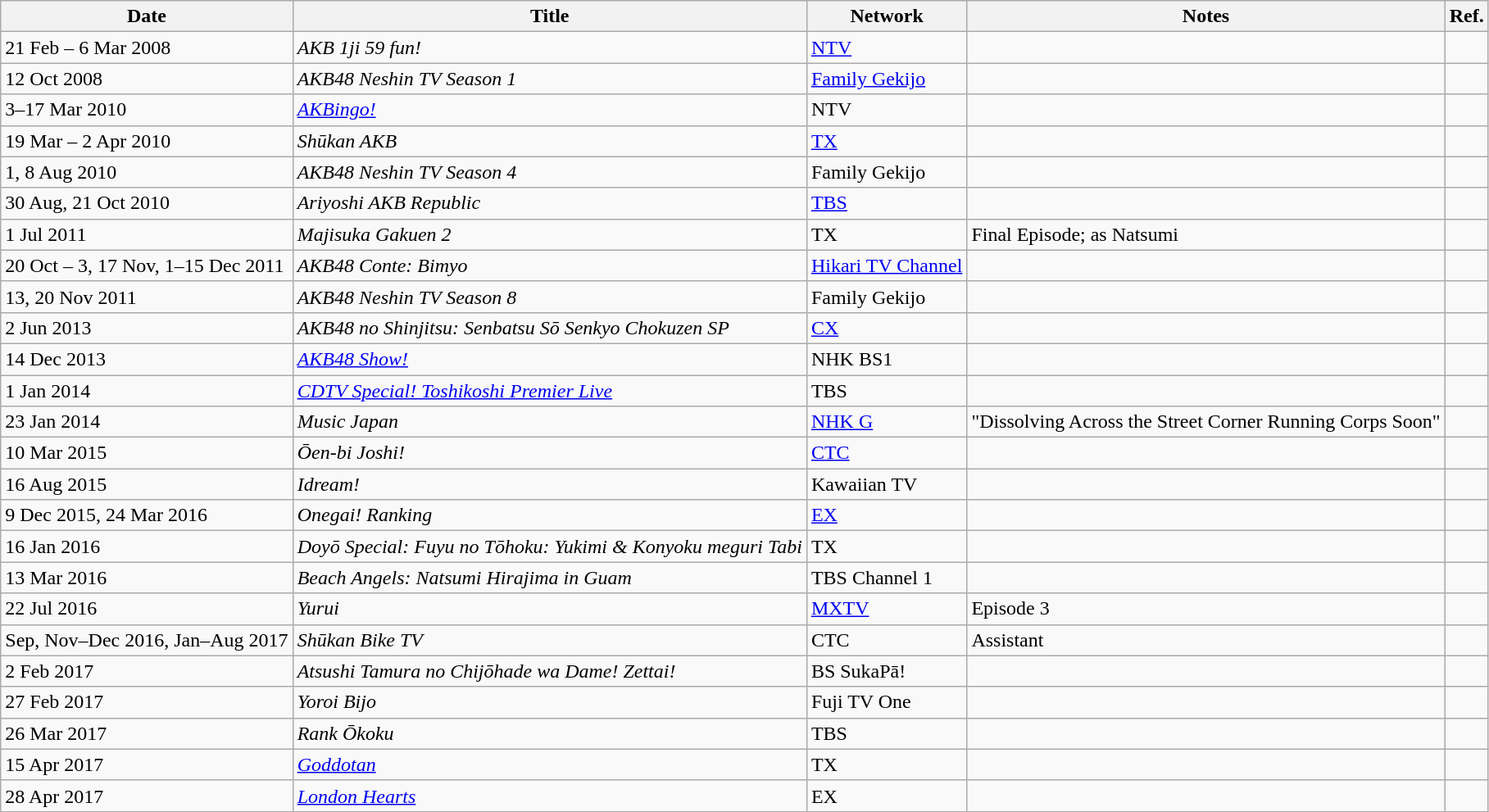<table class="wikitable">
<tr>
<th>Date</th>
<th>Title</th>
<th>Network</th>
<th>Notes</th>
<th>Ref.</th>
</tr>
<tr>
<td>21 Feb – 6 Mar 2008</td>
<td><em>AKB 1ji 59 fun!</em></td>
<td><a href='#'>NTV</a></td>
<td></td>
<td></td>
</tr>
<tr>
<td>12 Oct 2008</td>
<td><em>AKB48 Neshin TV Season 1</em></td>
<td><a href='#'>Family Gekijo</a></td>
<td></td>
<td></td>
</tr>
<tr>
<td>3–17 Mar 2010</td>
<td><em><a href='#'>AKBingo!</a></em></td>
<td>NTV</td>
<td></td>
<td></td>
</tr>
<tr>
<td>19 Mar – 2 Apr 2010</td>
<td><em>Shūkan AKB</em></td>
<td><a href='#'>TX</a></td>
<td></td>
<td></td>
</tr>
<tr>
<td>1, 8 Aug 2010</td>
<td><em>AKB48 Neshin TV Season 4</em></td>
<td>Family Gekijo</td>
<td></td>
<td></td>
</tr>
<tr>
<td>30 Aug, 21 Oct 2010</td>
<td><em>Ariyoshi AKB Republic</em></td>
<td><a href='#'>TBS</a></td>
<td></td>
<td></td>
</tr>
<tr>
<td>1 Jul 2011</td>
<td><em>Majisuka Gakuen 2</em></td>
<td>TX</td>
<td>Final Episode; as Natsumi</td>
<td></td>
</tr>
<tr>
<td>20 Oct – 3, 17 Nov, 1–15 Dec 2011</td>
<td><em>AKB48 Conte: Bimyo</em></td>
<td><a href='#'>Hikari TV Channel</a></td>
<td></td>
<td></td>
</tr>
<tr>
<td>13, 20 Nov 2011</td>
<td><em>AKB48 Neshin TV Season 8</em></td>
<td>Family Gekijo</td>
<td></td>
<td></td>
</tr>
<tr>
<td>2 Jun 2013</td>
<td><em>AKB48 no Shinjitsu: Senbatsu Sō Senkyo Chokuzen SP</em></td>
<td><a href='#'>CX</a></td>
<td></td>
<td></td>
</tr>
<tr>
<td>14 Dec 2013</td>
<td><em><a href='#'>AKB48 Show!</a></em></td>
<td>NHK BS1</td>
<td></td>
<td></td>
</tr>
<tr>
<td>1 Jan 2014</td>
<td><em><a href='#'>CDTV Special! Toshikoshi Premier Live</a></em></td>
<td>TBS</td>
<td></td>
<td></td>
</tr>
<tr>
<td>23 Jan 2014</td>
<td><em>Music Japan</em></td>
<td><a href='#'>NHK G</a></td>
<td>"Dissolving Across the Street Corner Running Corps Soon"</td>
<td></td>
</tr>
<tr>
<td>10 Mar 2015</td>
<td><em>Ōen-bi Joshi!</em></td>
<td><a href='#'>CTC</a></td>
<td></td>
<td></td>
</tr>
<tr>
<td>16 Aug 2015</td>
<td><em>Idream!</em></td>
<td>Kawaiian TV</td>
<td></td>
<td></td>
</tr>
<tr>
<td>9 Dec 2015, 24 Mar 2016</td>
<td><em>Onegai! Ranking</em></td>
<td><a href='#'>EX</a></td>
<td></td>
<td></td>
</tr>
<tr>
<td>16 Jan 2016</td>
<td><em>Doyō Special: Fuyu no Tōhoku: Yukimi & Konyoku meguri Tabi</em></td>
<td>TX</td>
<td></td>
<td></td>
</tr>
<tr>
<td>13 Mar 2016</td>
<td><em>Beach Angels: Natsumi Hirajima in Guam</em></td>
<td>TBS Channel 1</td>
<td></td>
<td></td>
</tr>
<tr>
<td>22 Jul 2016</td>
<td><em>Yurui</em></td>
<td><a href='#'>MXTV</a></td>
<td>Episode 3</td>
<td></td>
</tr>
<tr>
<td>Sep, Nov–Dec 2016, Jan–Aug 2017</td>
<td><em>Shūkan Bike TV</em></td>
<td>CTC</td>
<td>Assistant</td>
<td></td>
</tr>
<tr>
<td>2 Feb 2017</td>
<td><em>Atsushi Tamura no Chijōhade wa Dame! Zettai!</em></td>
<td>BS SukaPā!</td>
<td></td>
<td></td>
</tr>
<tr>
<td>27 Feb 2017</td>
<td><em>Yoroi Bijo</em></td>
<td>Fuji TV One</td>
<td></td>
<td></td>
</tr>
<tr>
<td>26 Mar 2017</td>
<td><em>Rank Ōkoku</em></td>
<td>TBS</td>
<td></td>
<td></td>
</tr>
<tr>
<td>15 Apr 2017</td>
<td><em><a href='#'>Goddotan</a></em></td>
<td>TX</td>
<td></td>
<td></td>
</tr>
<tr>
<td>28 Apr 2017</td>
<td><em><a href='#'>London Hearts</a></em></td>
<td>EX</td>
<td></td>
<td></td>
</tr>
</table>
